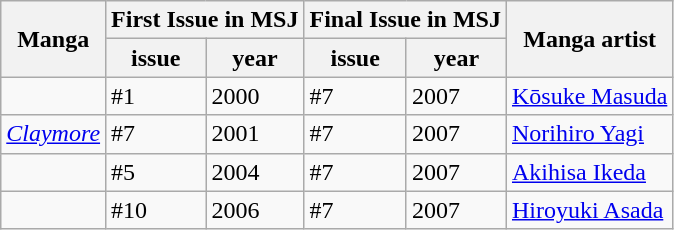<table class="wikitable sortable">
<tr>
<th rowspan="2" scope="col">Manga</th>
<th colspan="2" scope="col">First Issue in MSJ</th>
<th colspan="2" scope="col">Final Issue in MSJ</th>
<th rowspan="2" scope="col">Manga artist</th>
</tr>
<tr>
<th scope="col">issue</th>
<th scope="col">year</th>
<th scope="col">issue</th>
<th scope="col">year</th>
</tr>
<tr>
<td></td>
<td>#1</td>
<td>2000</td>
<td>#7</td>
<td>2007</td>
<td><a href='#'>Kōsuke Masuda</a></td>
</tr>
<tr>
<td><em><a href='#'>Claymore</a></em></td>
<td>#7</td>
<td>2001</td>
<td>#7</td>
<td>2007</td>
<td><a href='#'>Norihiro Yagi</a></td>
</tr>
<tr>
<td></td>
<td>#5</td>
<td>2004</td>
<td>#7</td>
<td>2007</td>
<td><a href='#'>Akihisa Ikeda</a></td>
</tr>
<tr>
<td></td>
<td>#10</td>
<td>2006</td>
<td>#7</td>
<td>2007</td>
<td><a href='#'>Hiroyuki Asada</a></td>
</tr>
</table>
